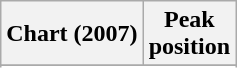<table class="wikitable plainrowheaders">
<tr>
<th scope="col">Chart (2007)</th>
<th scope="col">Peak<br>position</th>
</tr>
<tr>
</tr>
<tr>
</tr>
</table>
